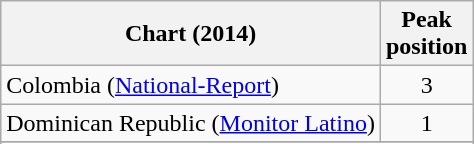<table class="wikitable sortable">
<tr>
<th>Chart (2014)</th>
<th>Peak<br>position</th>
</tr>
<tr>
<td>Colombia (<a href='#'>National-Report</a>)</td>
<td align="center">3</td>
</tr>
<tr>
<td>Dominican Republic (<a href='#'>Monitor Latino</a>)</td>
<td style="text-align:center;">1</td>
</tr>
<tr>
</tr>
<tr>
</tr>
<tr>
</tr>
<tr>
</tr>
</table>
